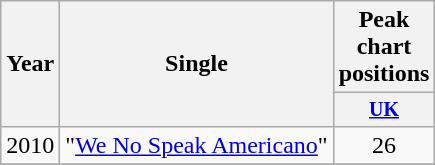<table class="wikitable">
<tr>
<th rowspan="2">Year</th>
<th rowspan="2">Single</th>
<th colspan="1">Peak chart positions</th>
</tr>
<tr style=font-size:smaller>
<th width=45><a href='#'>UK</a></th>
</tr>
<tr>
<td>2010</td>
<td>"<a href='#'>We No Speak Americano</a>"</td>
<td align="center">26</td>
</tr>
<tr>
</tr>
</table>
